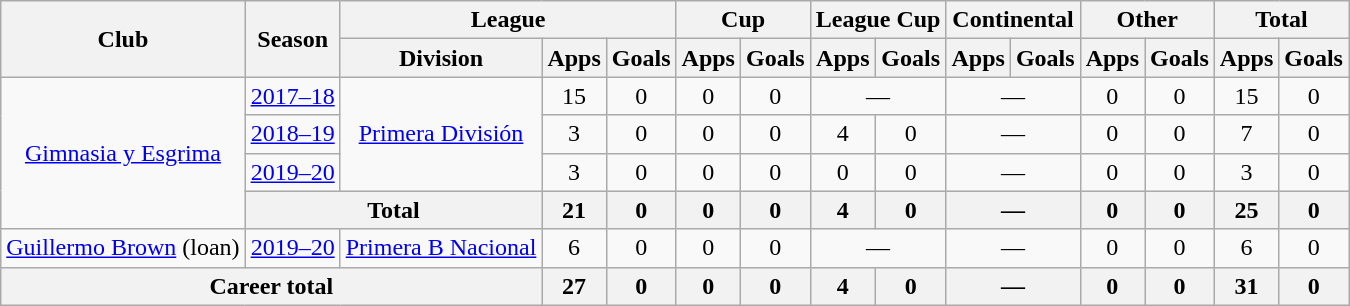<table class="wikitable" style="text-align:center">
<tr>
<th rowspan="2">Club</th>
<th rowspan="2">Season</th>
<th colspan="3">League</th>
<th colspan="2">Cup</th>
<th colspan="2">League Cup</th>
<th colspan="2">Continental</th>
<th colspan="2">Other</th>
<th colspan="2">Total</th>
</tr>
<tr>
<th>Division</th>
<th>Apps</th>
<th>Goals</th>
<th>Apps</th>
<th>Goals</th>
<th>Apps</th>
<th>Goals</th>
<th>Apps</th>
<th>Goals</th>
<th>Apps</th>
<th>Goals</th>
<th>Apps</th>
<th>Goals</th>
</tr>
<tr>
<td rowspan="4"><a href='#'>Gimnasia y Esgrima</a></td>
<td><a href='#'>2017–18</a></td>
<td rowspan="3"><a href='#'>Primera División</a></td>
<td>15</td>
<td>0</td>
<td>0</td>
<td>0</td>
<td colspan="2">—</td>
<td colspan="2">—</td>
<td>0</td>
<td>0</td>
<td>15</td>
<td>0</td>
</tr>
<tr>
<td><a href='#'>2018–19</a></td>
<td>3</td>
<td>0</td>
<td>0</td>
<td>0</td>
<td>4</td>
<td>0</td>
<td colspan="2">—</td>
<td>0</td>
<td>0</td>
<td>7</td>
<td>0</td>
</tr>
<tr>
<td><a href='#'>2019–20</a></td>
<td>3</td>
<td>0</td>
<td>0</td>
<td>0</td>
<td>0</td>
<td>0</td>
<td colspan="2">—</td>
<td>0</td>
<td>0</td>
<td>3</td>
<td>0</td>
</tr>
<tr>
<th colspan="2">Total</th>
<th>21</th>
<th>0</th>
<th>0</th>
<th>0</th>
<th>4</th>
<th>0</th>
<th colspan="2">—</th>
<th>0</th>
<th>0</th>
<th>25</th>
<th>0</th>
</tr>
<tr>
<td rowspan="1"><a href='#'>Guillermo Brown</a> (loan)</td>
<td><a href='#'>2019–20</a></td>
<td rowspan="1"><a href='#'>Primera B Nacional</a></td>
<td>6</td>
<td>0</td>
<td>0</td>
<td>0</td>
<td colspan="2">—</td>
<td colspan="2">—</td>
<td>0</td>
<td>0</td>
<td>6</td>
<td>0</td>
</tr>
<tr>
<th colspan="3">Career total</th>
<th>27</th>
<th>0</th>
<th>0</th>
<th>0</th>
<th>4</th>
<th>0</th>
<th colspan="2">—</th>
<th>0</th>
<th>0</th>
<th>31</th>
<th>0</th>
</tr>
</table>
